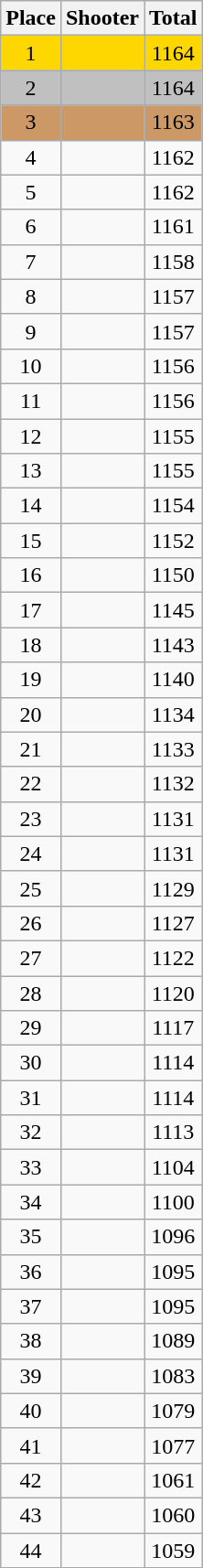<table class=wikitable style="text-align:center">
<tr>
<th>Place</th>
<th>Shooter</th>
<th>Total</th>
</tr>
<tr align=center bgcolor=gold>
<td>1</td>
<td align=left></td>
<td>1164</td>
</tr>
<tr align=center bgcolor=silver>
<td>2</td>
<td align=left></td>
<td>1164</td>
</tr>
<tr align=center bgcolor=cc9966>
<td>3</td>
<td align=left></td>
<td>1163</td>
</tr>
<tr>
<td>4</td>
<td align=left></td>
<td>1162</td>
</tr>
<tr>
<td>5</td>
<td align=left></td>
<td>1162</td>
</tr>
<tr>
<td>6</td>
<td align=left></td>
<td>1161</td>
</tr>
<tr>
<td>7</td>
<td align=left></td>
<td>1158</td>
</tr>
<tr>
<td>8</td>
<td align=left></td>
<td>1157</td>
</tr>
<tr>
<td>9</td>
<td align=left></td>
<td>1157</td>
</tr>
<tr>
<td>10</td>
<td align=left></td>
<td>1156</td>
</tr>
<tr>
<td>11</td>
<td align=left></td>
<td>1156</td>
</tr>
<tr>
<td>12</td>
<td align=left></td>
<td>1155</td>
</tr>
<tr>
<td>13</td>
<td align=left></td>
<td>1155</td>
</tr>
<tr>
<td>14</td>
<td align=left></td>
<td>1154</td>
</tr>
<tr>
<td>15</td>
<td align=left></td>
<td>1152</td>
</tr>
<tr>
<td>16</td>
<td align=left></td>
<td>1150</td>
</tr>
<tr>
<td>17</td>
<td align=left></td>
<td>1145</td>
</tr>
<tr>
<td>18</td>
<td align=left></td>
<td>1143</td>
</tr>
<tr>
<td>19</td>
<td align=left></td>
<td>1140</td>
</tr>
<tr>
<td>20</td>
<td align=left></td>
<td>1134</td>
</tr>
<tr>
<td>21</td>
<td align=left></td>
<td>1133</td>
</tr>
<tr>
<td>22</td>
<td align=left></td>
<td>1132</td>
</tr>
<tr>
<td>23</td>
<td align=left></td>
<td>1131</td>
</tr>
<tr>
<td>24</td>
<td align=left></td>
<td>1131</td>
</tr>
<tr>
<td>25</td>
<td align=left></td>
<td>1129</td>
</tr>
<tr>
<td>26</td>
<td align=left></td>
<td>1127</td>
</tr>
<tr>
<td>27</td>
<td align=left></td>
<td>1122</td>
</tr>
<tr>
<td>28</td>
<td align=left></td>
<td>1120</td>
</tr>
<tr>
<td>29</td>
<td align=left></td>
<td>1117</td>
</tr>
<tr>
<td>30</td>
<td align=left></td>
<td>1114</td>
</tr>
<tr>
<td>31</td>
<td align=left></td>
<td>1114</td>
</tr>
<tr>
<td>32</td>
<td align=left></td>
<td>1113</td>
</tr>
<tr>
<td>33</td>
<td align=left></td>
<td>1104</td>
</tr>
<tr>
<td>34</td>
<td align=left></td>
<td>1100</td>
</tr>
<tr>
<td>35</td>
<td align=left></td>
<td>1096</td>
</tr>
<tr>
<td>36</td>
<td align=left></td>
<td>1095</td>
</tr>
<tr>
<td>37</td>
<td align=left></td>
<td>1095</td>
</tr>
<tr>
<td>38</td>
<td align=left></td>
<td>1089</td>
</tr>
<tr>
<td>39</td>
<td align=left></td>
<td>1083</td>
</tr>
<tr>
<td>40</td>
<td align=left></td>
<td>1079</td>
</tr>
<tr>
<td>41</td>
<td align=left></td>
<td>1077</td>
</tr>
<tr>
<td>42</td>
<td align=left></td>
<td>1061</td>
</tr>
<tr>
<td>43</td>
<td align=left></td>
<td>1060</td>
</tr>
<tr>
<td>44</td>
<td align=left></td>
<td>1059</td>
</tr>
</table>
